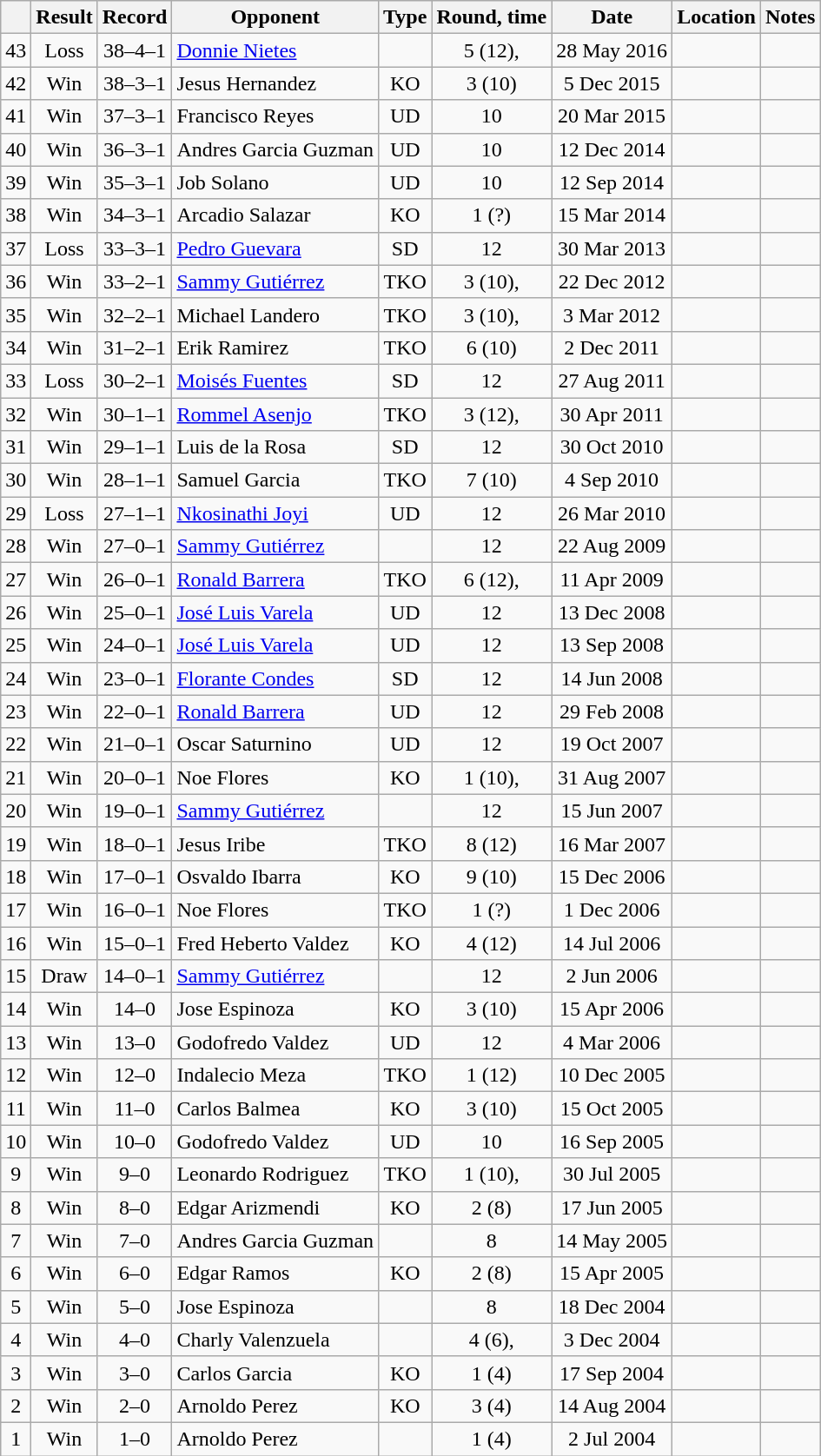<table class="wikitable" style="text-align:center">
<tr>
<th></th>
<th>Result</th>
<th>Record</th>
<th>Opponent</th>
<th>Type</th>
<th>Round, time</th>
<th>Date</th>
<th>Location</th>
<th>Notes</th>
</tr>
<tr>
<td>43</td>
<td>Loss</td>
<td>38–4–1</td>
<td style="text-align:left;"> <a href='#'>Donnie Nietes</a></td>
<td></td>
<td>5 (12), </td>
<td>28 May 2016</td>
<td style="text-align:left;"> </td>
<td style="text-align:left;"></td>
</tr>
<tr>
<td>42</td>
<td>Win</td>
<td>38–3–1</td>
<td style="text-align:left;"> Jesus Hernandez</td>
<td>KO</td>
<td>3 (10)</td>
<td>5 Dec 2015</td>
<td style="text-align:left;"> </td>
<td></td>
</tr>
<tr>
<td>41</td>
<td>Win</td>
<td>37–3–1</td>
<td style="text-align:left;"> Francisco Reyes</td>
<td>UD</td>
<td>10</td>
<td>20 Mar 2015</td>
<td style="text-align:left;"> </td>
<td></td>
</tr>
<tr>
<td>40</td>
<td>Win</td>
<td>36–3–1</td>
<td style="text-align:left;"> Andres Garcia Guzman</td>
<td>UD</td>
<td>10</td>
<td>12 Dec 2014</td>
<td style="text-align:left;"> </td>
<td></td>
</tr>
<tr>
<td>39</td>
<td>Win</td>
<td>35–3–1</td>
<td style="text-align:left;"> Job Solano</td>
<td>UD</td>
<td>10</td>
<td>12 Sep 2014</td>
<td style="text-align:left;"> </td>
<td></td>
</tr>
<tr>
<td>38</td>
<td>Win</td>
<td>34–3–1</td>
<td style="text-align:left;"> Arcadio Salazar</td>
<td>KO</td>
<td>1 (?)</td>
<td>15 Mar 2014</td>
<td style="text-align:left;"> </td>
<td></td>
</tr>
<tr>
<td>37</td>
<td>Loss</td>
<td>33–3–1</td>
<td style="text-align:left;"> <a href='#'>Pedro Guevara</a></td>
<td>SD</td>
<td>12</td>
<td>30 Mar 2013</td>
<td style="text-align:left;"> </td>
<td style="text-align:left;"></td>
</tr>
<tr>
<td>36</td>
<td>Win</td>
<td>33–2–1</td>
<td style="text-align:left;"> <a href='#'>Sammy Gutiérrez</a></td>
<td>TKO</td>
<td>3 (10), </td>
<td>22 Dec 2012</td>
<td style="text-align:left;"> </td>
<td></td>
</tr>
<tr>
<td>35</td>
<td>Win</td>
<td>32–2–1</td>
<td style="text-align:left;"> Michael Landero</td>
<td>TKO</td>
<td>3 (10), </td>
<td>3 Mar 2012</td>
<td style="text-align:left;"> </td>
<td></td>
</tr>
<tr>
<td>34</td>
<td>Win</td>
<td>31–2–1</td>
<td style="text-align:left;"> Erik Ramirez</td>
<td>TKO</td>
<td>6 (10)</td>
<td>2 Dec 2011</td>
<td style="text-align:left;"> </td>
<td></td>
</tr>
<tr>
<td>33</td>
<td>Loss</td>
<td>30–2–1</td>
<td style="text-align:left;"> <a href='#'>Moisés Fuentes</a></td>
<td>SD</td>
<td>12</td>
<td>27 Aug 2011</td>
<td style="text-align:left;"> </td>
<td style="text-align:left;"></td>
</tr>
<tr>
<td>32</td>
<td>Win</td>
<td>30–1–1</td>
<td style="text-align:left;"> <a href='#'>Rommel Asenjo</a></td>
<td>TKO</td>
<td>3 (12), </td>
<td>30 Apr 2011</td>
<td style="text-align:left;"> </td>
<td style="text-align:left;"></td>
</tr>
<tr>
<td>31</td>
<td>Win</td>
<td>29–1–1</td>
<td style="text-align:left;"> Luis de la Rosa</td>
<td>SD</td>
<td>12</td>
<td>30 Oct 2010</td>
<td style="text-align:left;"> </td>
<td style="text-align:left;"></td>
</tr>
<tr>
<td>30</td>
<td>Win</td>
<td>28–1–1</td>
<td style="text-align:left;"> Samuel Garcia</td>
<td>TKO</td>
<td>7 (10)</td>
<td>4 Sep 2010</td>
<td style="text-align:left;"> </td>
<td></td>
</tr>
<tr>
<td>29</td>
<td>Loss</td>
<td>27–1–1</td>
<td style="text-align:left;"> <a href='#'>Nkosinathi Joyi</a></td>
<td>UD</td>
<td>12</td>
<td>26 Mar 2010</td>
<td style="text-align:left;"> </td>
<td style="text-align:left;"></td>
</tr>
<tr>
<td>28</td>
<td>Win</td>
<td>27–0–1</td>
<td style="text-align:left;"> <a href='#'>Sammy Gutiérrez</a></td>
<td></td>
<td>12</td>
<td>22 Aug 2009</td>
<td style="text-align:left;"> </td>
<td style="text-align:left;"></td>
</tr>
<tr>
<td>27</td>
<td>Win</td>
<td>26–0–1</td>
<td style="text-align:left;"> <a href='#'>Ronald Barrera</a></td>
<td>TKO</td>
<td>6 (12), </td>
<td>11 Apr 2009</td>
<td style="text-align:left;"> </td>
<td style="text-align:left;"></td>
</tr>
<tr>
<td>26</td>
<td>Win</td>
<td>25–0–1</td>
<td style="text-align:left;"> <a href='#'>José Luis Varela</a></td>
<td>UD</td>
<td>12</td>
<td>13 Dec 2008</td>
<td style="text-align:left;"> </td>
<td style="text-align:left;"></td>
</tr>
<tr>
<td>25</td>
<td>Win</td>
<td>24–0–1</td>
<td style="text-align:left;"> <a href='#'>José Luis Varela</a></td>
<td>UD</td>
<td>12</td>
<td>13 Sep 2008</td>
<td style="text-align:left;"> </td>
<td style="text-align:left;"></td>
</tr>
<tr>
<td>24</td>
<td>Win</td>
<td>23–0–1</td>
<td style="text-align:left;"> <a href='#'>Florante Condes</a></td>
<td>SD</td>
<td>12</td>
<td>14 Jun 2008</td>
<td style="text-align:left;"> </td>
<td style="text-align:left;"></td>
</tr>
<tr>
<td>23</td>
<td>Win</td>
<td>22–0–1</td>
<td style="text-align:left;"> <a href='#'>Ronald Barrera</a></td>
<td>UD</td>
<td>12</td>
<td>29 Feb 2008</td>
<td style="text-align:left;"> </td>
<td></td>
</tr>
<tr>
<td>22</td>
<td>Win</td>
<td>21–0–1</td>
<td style="text-align:left;"> Oscar Saturnino</td>
<td>UD</td>
<td>12</td>
<td>19 Oct 2007</td>
<td style="text-align:left;"> </td>
<td style="text-align:left;"></td>
</tr>
<tr>
<td>21</td>
<td>Win</td>
<td>20–0–1</td>
<td style="text-align:left;"> Noe Flores</td>
<td>KO</td>
<td>1 (10), </td>
<td>31 Aug 2007</td>
<td style="text-align:left;"> </td>
<td></td>
</tr>
<tr>
<td>20</td>
<td>Win</td>
<td>19–0–1</td>
<td style="text-align:left;"> <a href='#'>Sammy Gutiérrez</a></td>
<td></td>
<td>12</td>
<td>15 Jun 2007</td>
<td style="text-align:left;"> </td>
<td style="text-align:left;"></td>
</tr>
<tr>
<td>19</td>
<td>Win</td>
<td>18–0–1</td>
<td style="text-align:left;"> Jesus Iribe</td>
<td>TKO</td>
<td>8 (12)</td>
<td>16 Mar 2007</td>
<td style="text-align:left;"> </td>
<td style="text-align:left;"></td>
</tr>
<tr>
<td>18</td>
<td>Win</td>
<td>17–0–1</td>
<td style="text-align:left;"> Osvaldo Ibarra</td>
<td>KO</td>
<td>9 (10)</td>
<td>15 Dec 2006</td>
<td style="text-align:left;"> </td>
<td></td>
</tr>
<tr>
<td>17</td>
<td>Win</td>
<td>16–0–1</td>
<td style="text-align:left;"> Noe Flores</td>
<td>TKO</td>
<td>1 (?)</td>
<td>1 Dec 2006</td>
<td style="text-align:left;"> </td>
<td></td>
</tr>
<tr>
<td>16</td>
<td>Win</td>
<td>15–0–1</td>
<td style="text-align:left;"> Fred Heberto Valdez</td>
<td>KO</td>
<td>4 (12)</td>
<td>14 Jul 2006</td>
<td style="text-align:left;"> </td>
<td></td>
</tr>
<tr>
<td>15</td>
<td>Draw</td>
<td>14–0–1</td>
<td style="text-align:left;"> <a href='#'>Sammy Gutiérrez</a></td>
<td></td>
<td>12</td>
<td>2 Jun 2006</td>
<td style="text-align:left;"> </td>
<td style="text-align:left;"></td>
</tr>
<tr>
<td>14</td>
<td>Win</td>
<td>14–0</td>
<td style="text-align:left;"> Jose Espinoza</td>
<td>KO</td>
<td>3 (10)</td>
<td>15 Apr 2006</td>
<td style="text-align:left;"> </td>
<td></td>
</tr>
<tr>
<td>13</td>
<td>Win</td>
<td>13–0</td>
<td style="text-align:left;"> Godofredo Valdez</td>
<td>UD</td>
<td>12</td>
<td>4 Mar 2006</td>
<td style="text-align:left;"> </td>
<td></td>
</tr>
<tr>
<td>12</td>
<td>Win</td>
<td>12–0</td>
<td style="text-align:left;"> Indalecio Meza</td>
<td>TKO</td>
<td>1 (12)</td>
<td>10 Dec 2005</td>
<td style="text-align:left;"> </td>
<td></td>
</tr>
<tr>
<td>11</td>
<td>Win</td>
<td>11–0</td>
<td style="text-align:left;"> Carlos Balmea</td>
<td>KO</td>
<td>3 (10)</td>
<td>15 Oct 2005</td>
<td style="text-align:left;"> </td>
<td></td>
</tr>
<tr>
<td>10</td>
<td>Win</td>
<td>10–0</td>
<td style="text-align:left;"> Godofredo Valdez</td>
<td>UD</td>
<td>10</td>
<td>16 Sep 2005</td>
<td style="text-align:left;"> </td>
<td></td>
</tr>
<tr>
<td>9</td>
<td>Win</td>
<td>9–0</td>
<td style="text-align:left;"> Leonardo Rodriguez</td>
<td>TKO</td>
<td>1 (10), </td>
<td>30 Jul 2005</td>
<td style="text-align:left;"> </td>
<td></td>
</tr>
<tr>
<td>8</td>
<td>Win</td>
<td>8–0</td>
<td style="text-align:left;"> Edgar Arizmendi</td>
<td>KO</td>
<td>2 (8)</td>
<td>17 Jun 2005</td>
<td style="text-align:left;"> </td>
<td></td>
</tr>
<tr>
<td>7</td>
<td>Win</td>
<td>7–0</td>
<td style="text-align:left;"> Andres Garcia Guzman</td>
<td></td>
<td>8</td>
<td>14 May 2005</td>
<td style="text-align:left;"> </td>
<td></td>
</tr>
<tr>
<td>6</td>
<td>Win</td>
<td>6–0</td>
<td style="text-align:left;"> Edgar Ramos</td>
<td>KO</td>
<td>2 (8)</td>
<td>15 Apr 2005</td>
<td style="text-align:left;"> </td>
<td></td>
</tr>
<tr>
<td>5</td>
<td>Win</td>
<td>5–0</td>
<td style="text-align:left;"> Jose Espinoza</td>
<td></td>
<td>8</td>
<td>18 Dec 2004</td>
<td style="text-align:left;"> </td>
<td></td>
</tr>
<tr>
<td>4</td>
<td>Win</td>
<td>4–0</td>
<td style="text-align:left;"> Charly Valenzuela</td>
<td></td>
<td>4 (6), </td>
<td>3 Dec 2004</td>
<td style="text-align:left;"> </td>
<td></td>
</tr>
<tr>
<td>3</td>
<td>Win</td>
<td>3–0</td>
<td style="text-align:left;"> Carlos Garcia</td>
<td>KO</td>
<td>1 (4)</td>
<td>17 Sep 2004</td>
<td style="text-align:left;"> </td>
<td></td>
</tr>
<tr>
<td>2</td>
<td>Win</td>
<td>2–0</td>
<td style="text-align:left;"> Arnoldo Perez</td>
<td>KO</td>
<td>3 (4)</td>
<td>14 Aug 2004</td>
<td style="text-align:left;"> </td>
<td></td>
</tr>
<tr>
<td>1</td>
<td>Win</td>
<td>1–0</td>
<td style="text-align:left;"> Arnoldo Perez</td>
<td></td>
<td>1 (4)</td>
<td>2 Jul 2004</td>
<td style="text-align:left;"> </td>
<td></td>
</tr>
</table>
